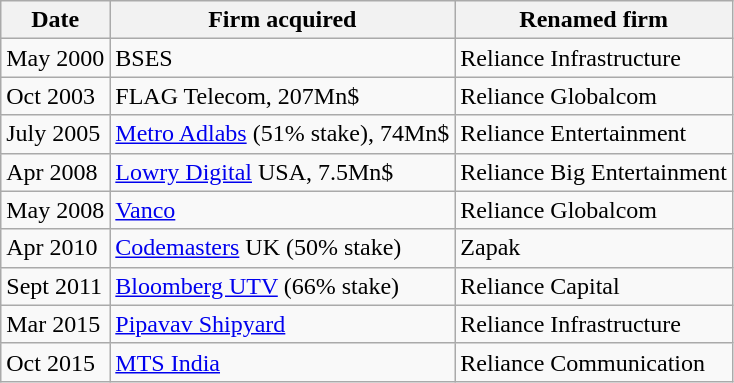<table class="wikitable">
<tr>
<th>Date</th>
<th>Firm acquired</th>
<th>Renamed firm</th>
</tr>
<tr>
<td>May 2000</td>
<td>BSES</td>
<td>Reliance Infrastructure</td>
</tr>
<tr>
<td>Oct 2003</td>
<td>FLAG Telecom, 207Mn$</td>
<td>Reliance Globalcom</td>
</tr>
<tr>
<td>July 2005</td>
<td><a href='#'>Metro Adlabs</a> (51% stake), 74Mn$</td>
<td>Reliance Entertainment</td>
</tr>
<tr>
<td>Apr 2008</td>
<td><a href='#'>Lowry Digital</a> USA, 7.5Mn$</td>
<td>Reliance Big Entertainment</td>
</tr>
<tr>
<td>May 2008</td>
<td><a href='#'>Vanco</a></td>
<td>Reliance Globalcom</td>
</tr>
<tr>
<td>Apr 2010</td>
<td><a href='#'>Codemasters</a> UK (50% stake)</td>
<td>Zapak</td>
</tr>
<tr>
<td>Sept 2011</td>
<td><a href='#'>Bloomberg UTV</a> (66% stake)</td>
<td>Reliance Capital</td>
</tr>
<tr>
<td>Mar 2015</td>
<td><a href='#'>Pipavav Shipyard</a></td>
<td>Reliance Infrastructure</td>
</tr>
<tr>
<td>Oct 2015</td>
<td><a href='#'>MTS India</a></td>
<td>Reliance Communication</td>
</tr>
</table>
